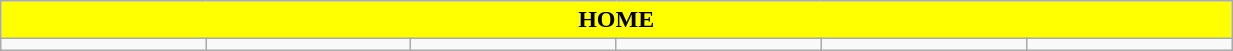<table class="wikitable collapsible collapsed" style="width:65%">
<tr>
<th colspan=10 ! style="color:black; background:yellow">HOME</th>
</tr>
<tr>
<td></td>
<td></td>
<td></td>
<td></td>
<td></td>
<td></td>
</tr>
</table>
